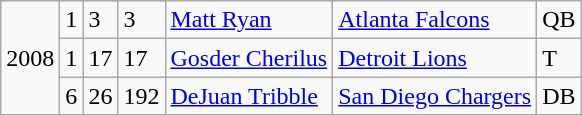<table class="wikitable sortable">
<tr>
<td rowspan="3">2008</td>
<td>1</td>
<td>3</td>
<td>3</td>
<td><a href='#'>Matt Ryan</a></td>
<td><a href='#'>Atlanta Falcons</a></td>
<td>QB</td>
</tr>
<tr>
<td>1</td>
<td>17</td>
<td>17</td>
<td><a href='#'>Gosder Cherilus</a></td>
<td><a href='#'>Detroit Lions</a></td>
<td>T</td>
</tr>
<tr>
<td>6</td>
<td>26</td>
<td>192</td>
<td><a href='#'>DeJuan Tribble</a></td>
<td><a href='#'>San Diego Chargers</a></td>
<td>DB</td>
</tr>
</table>
